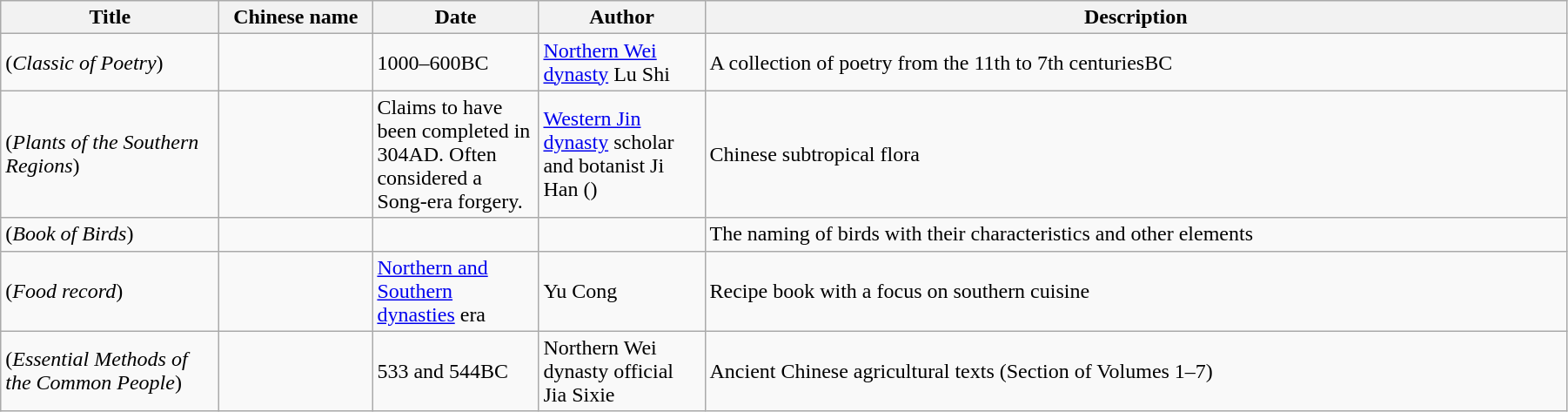<table class="wikitable" style="width:95%;">
<tr>
<th style="width:160px;">Title</th>
<th style="width:110px;">Chinese name</th>
<th style="width:120px;">Date</th>
<th style="width:120px;">Author</th>
<th>Description</th>
</tr>
<tr>
<td> (<em>Classic of Poetry</em>)</td>
<td></td>
<td>1000–600BC</td>
<td><a href='#'>Northern Wei dynasty</a> Lu Shi</td>
<td>A collection of poetry from the 11th to 7th centuriesBC</td>
</tr>
<tr>
<td> (<em>Plants of the Southern Regions</em>)</td>
<td></td>
<td>Claims to have been completed in 304AD. Often considered a Song-era forgery.</td>
<td><a href='#'>Western Jin dynasty</a> scholar and botanist Ji Han ()</td>
<td>Chinese subtropical flora</td>
</tr>
<tr>
<td> (<em>Book of Birds</em>)</td>
<td></td>
<td></td>
<td></td>
<td>The naming of birds with their characteristics and other elements</td>
</tr>
<tr>
<td> (<em>Food record</em>)</td>
<td></td>
<td><a href='#'>Northern and Southern dynasties</a> era</td>
<td>Yu Cong</td>
<td>Recipe book with a focus on southern cuisine</td>
</tr>
<tr>
<td> (<em>Essential Methods of the Common People</em>)</td>
<td></td>
<td>533 and 544BC</td>
<td>Northern Wei dynasty official Jia Sixie</td>
<td>Ancient Chinese agricultural texts (Section of Volumes 1–7)</td>
</tr>
</table>
